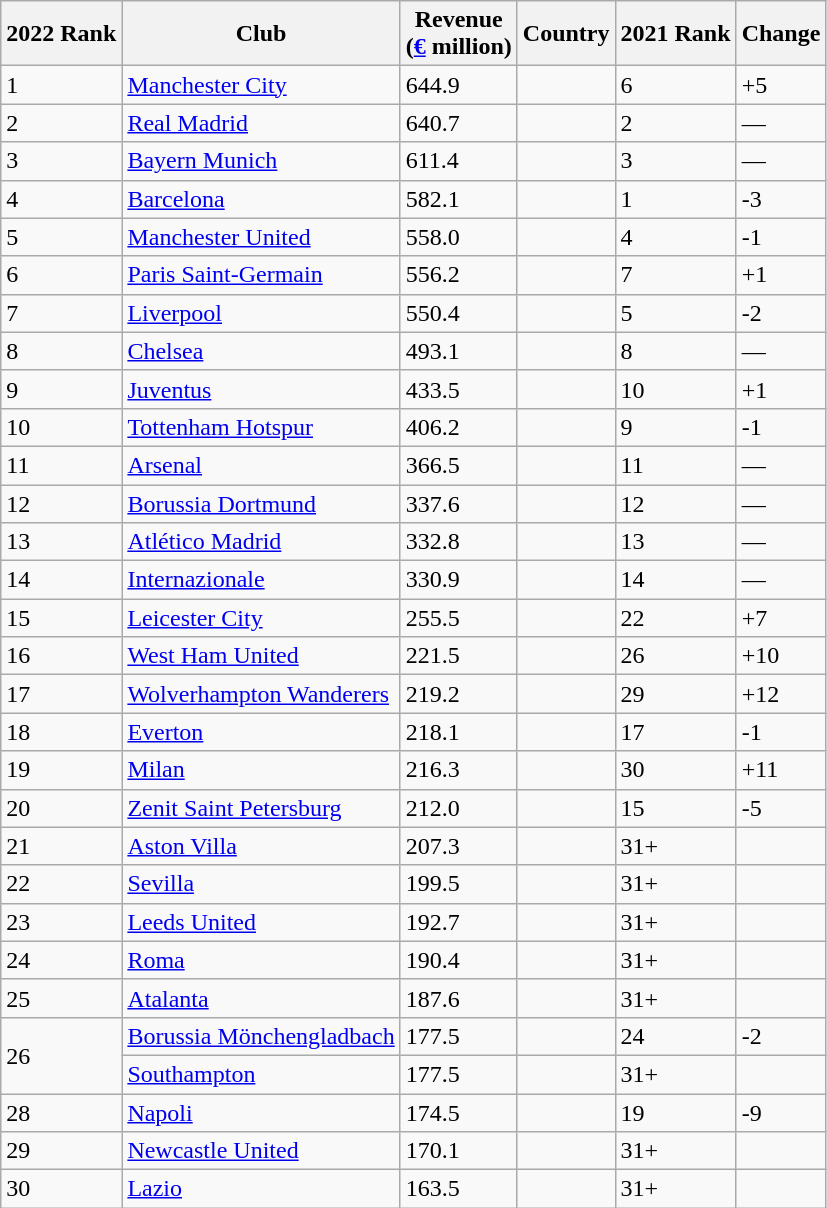<table class="wikitable sortable">
<tr>
<th>2022 Rank</th>
<th>Club</th>
<th>Revenue <br>(<a href='#'>€</a> million)</th>
<th>Country</th>
<th>2021 Rank</th>
<th>Change</th>
</tr>
<tr>
<td>1</td>
<td><a href='#'>Manchester City</a></td>
<td>644.9</td>
<td></td>
<td>6</td>
<td> +5</td>
</tr>
<tr>
<td>2</td>
<td><a href='#'>Real Madrid</a></td>
<td>640.7</td>
<td></td>
<td>2</td>
<td> —</td>
</tr>
<tr>
<td>3</td>
<td><a href='#'>Bayern Munich</a></td>
<td>611.4</td>
<td></td>
<td>3</td>
<td> —</td>
</tr>
<tr>
<td>4</td>
<td><a href='#'>Barcelona</a></td>
<td>582.1</td>
<td></td>
<td>1</td>
<td> -3</td>
</tr>
<tr>
<td>5</td>
<td><a href='#'>Manchester United</a></td>
<td>558.0</td>
<td></td>
<td>4</td>
<td> -1</td>
</tr>
<tr>
<td>6</td>
<td><a href='#'>Paris Saint-Germain</a></td>
<td>556.2</td>
<td></td>
<td>7</td>
<td> +1</td>
</tr>
<tr>
<td>7</td>
<td><a href='#'>Liverpool</a></td>
<td>550.4</td>
<td></td>
<td>5</td>
<td> -2</td>
</tr>
<tr>
<td>8</td>
<td><a href='#'>Chelsea</a></td>
<td>493.1</td>
<td></td>
<td>8</td>
<td> —</td>
</tr>
<tr>
<td>9</td>
<td><a href='#'>Juventus</a></td>
<td>433.5</td>
<td></td>
<td>10</td>
<td> +1</td>
</tr>
<tr>
<td>10</td>
<td><a href='#'>Tottenham Hotspur</a></td>
<td>406.2</td>
<td></td>
<td>9</td>
<td> -1</td>
</tr>
<tr>
<td>11</td>
<td><a href='#'>Arsenal</a></td>
<td>366.5</td>
<td></td>
<td>11</td>
<td> —</td>
</tr>
<tr>
<td>12</td>
<td><a href='#'>Borussia Dortmund</a></td>
<td>337.6</td>
<td></td>
<td>12</td>
<td> —</td>
</tr>
<tr>
<td>13</td>
<td><a href='#'>Atlético Madrid</a></td>
<td>332.8</td>
<td></td>
<td>13</td>
<td> —</td>
</tr>
<tr>
<td>14</td>
<td><a href='#'>Internazionale</a></td>
<td>330.9</td>
<td></td>
<td>14</td>
<td> —</td>
</tr>
<tr>
<td>15</td>
<td><a href='#'>Leicester City</a></td>
<td>255.5</td>
<td></td>
<td>22</td>
<td> +7</td>
</tr>
<tr>
<td>16</td>
<td><a href='#'>West Ham United</a></td>
<td>221.5</td>
<td></td>
<td>26</td>
<td> +10</td>
</tr>
<tr>
<td>17</td>
<td><a href='#'>Wolverhampton Wanderers</a></td>
<td>219.2</td>
<td></td>
<td>29</td>
<td> +12</td>
</tr>
<tr>
<td>18</td>
<td><a href='#'>Everton</a></td>
<td>218.1</td>
<td></td>
<td>17</td>
<td> -1</td>
</tr>
<tr>
<td>19</td>
<td><a href='#'>Milan</a></td>
<td>216.3</td>
<td></td>
<td>30</td>
<td> +11</td>
</tr>
<tr>
<td>20</td>
<td><a href='#'>Zenit Saint Petersburg</a></td>
<td>212.0</td>
<td></td>
<td>15</td>
<td> -5</td>
</tr>
<tr>
<td>21</td>
<td><a href='#'>Aston Villa</a></td>
<td>207.3</td>
<td></td>
<td>31+</td>
<td></td>
</tr>
<tr>
<td>22</td>
<td><a href='#'>Sevilla</a></td>
<td>199.5</td>
<td></td>
<td>31+</td>
<td></td>
</tr>
<tr>
<td>23</td>
<td><a href='#'>Leeds United</a></td>
<td>192.7</td>
<td></td>
<td>31+</td>
<td></td>
</tr>
<tr>
<td>24</td>
<td><a href='#'>Roma</a></td>
<td>190.4</td>
<td></td>
<td>31+</td>
<td></td>
</tr>
<tr>
<td>25</td>
<td><a href='#'>Atalanta</a></td>
<td>187.6</td>
<td></td>
<td>31+</td>
<td></td>
</tr>
<tr>
<td rowspan="2">26</td>
<td><a href='#'>Borussia Mönchengladbach</a></td>
<td>177.5</td>
<td></td>
<td>24</td>
<td> -2</td>
</tr>
<tr>
<td><a href='#'>Southampton</a></td>
<td>177.5</td>
<td></td>
<td>31+</td>
<td></td>
</tr>
<tr>
<td>28</td>
<td><a href='#'>Napoli</a></td>
<td>174.5</td>
<td></td>
<td>19</td>
<td> -9</td>
</tr>
<tr>
<td>29</td>
<td><a href='#'>Newcastle United</a></td>
<td>170.1</td>
<td></td>
<td>31+</td>
<td></td>
</tr>
<tr>
<td>30</td>
<td><a href='#'>Lazio</a></td>
<td>163.5</td>
<td></td>
<td>31+</td>
<td></td>
</tr>
</table>
